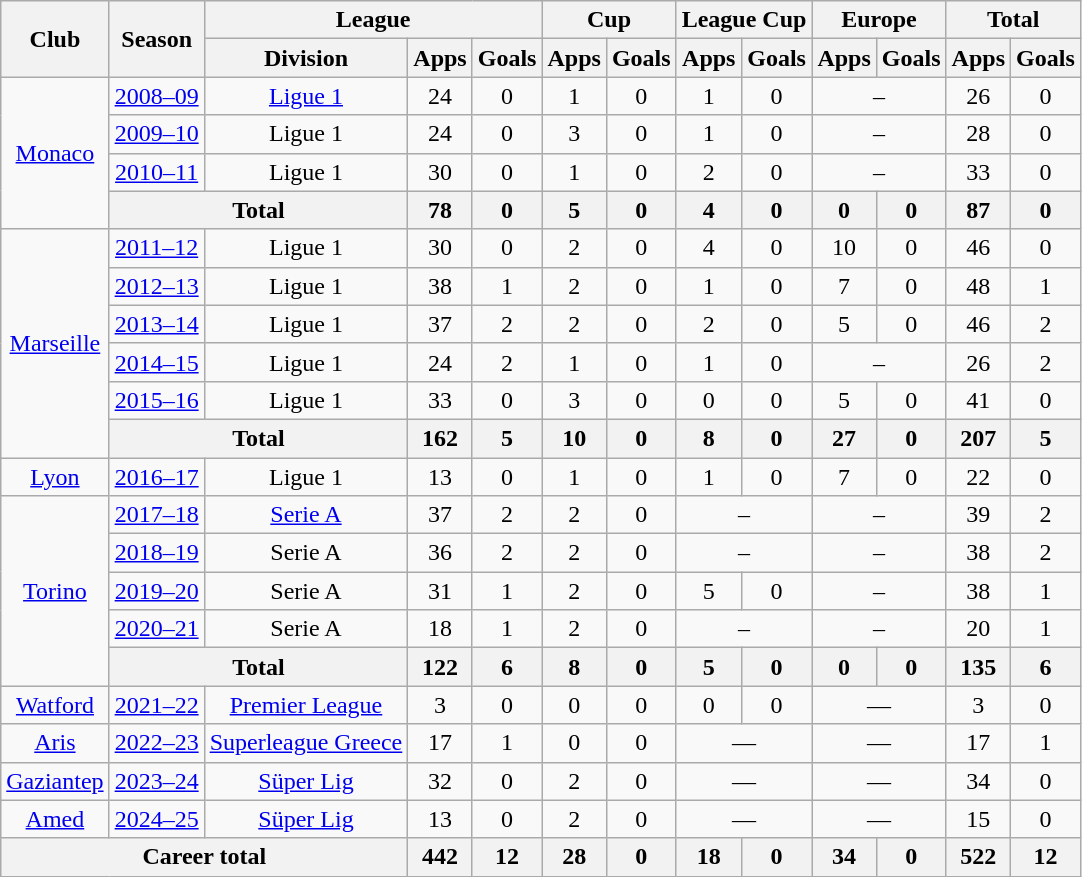<table class="wikitable" style="text-align:center">
<tr>
<th rowspan="2">Club</th>
<th rowspan="2">Season</th>
<th colspan="3">League</th>
<th colspan="2">Cup</th>
<th colspan="2">League Cup</th>
<th colspan="2">Europe</th>
<th colspan="2">Total</th>
</tr>
<tr>
<th>Division</th>
<th>Apps</th>
<th>Goals</th>
<th>Apps</th>
<th>Goals</th>
<th>Apps</th>
<th>Goals</th>
<th>Apps</th>
<th>Goals</th>
<th>Apps</th>
<th>Goals</th>
</tr>
<tr>
<td rowspan="4"><a href='#'>Monaco</a></td>
<td><a href='#'>2008–09</a></td>
<td><a href='#'>Ligue 1</a></td>
<td>24</td>
<td>0</td>
<td>1</td>
<td>0</td>
<td>1</td>
<td>0</td>
<td colspan="2">–</td>
<td>26</td>
<td>0</td>
</tr>
<tr>
<td><a href='#'>2009–10</a></td>
<td>Ligue 1</td>
<td>24</td>
<td>0</td>
<td>3</td>
<td>0</td>
<td>1</td>
<td>0</td>
<td colspan="2">–</td>
<td>28</td>
<td>0</td>
</tr>
<tr>
<td><a href='#'>2010–11</a></td>
<td>Ligue 1</td>
<td>30</td>
<td>0</td>
<td>1</td>
<td>0</td>
<td>2</td>
<td>0</td>
<td colspan="2">–</td>
<td>33</td>
<td>0</td>
</tr>
<tr>
<th colspan="2">Total</th>
<th>78</th>
<th>0</th>
<th>5</th>
<th>0</th>
<th>4</th>
<th>0</th>
<th>0</th>
<th>0</th>
<th>87</th>
<th>0</th>
</tr>
<tr>
<td rowspan="6"><a href='#'>Marseille</a></td>
<td><a href='#'>2011–12</a></td>
<td>Ligue 1</td>
<td>30</td>
<td>0</td>
<td>2</td>
<td>0</td>
<td>4</td>
<td>0</td>
<td>10</td>
<td>0</td>
<td>46</td>
<td>0</td>
</tr>
<tr>
<td><a href='#'>2012–13</a></td>
<td>Ligue 1</td>
<td>38</td>
<td>1</td>
<td>2</td>
<td>0</td>
<td>1</td>
<td>0</td>
<td>7</td>
<td>0</td>
<td>48</td>
<td>1</td>
</tr>
<tr>
<td><a href='#'>2013–14</a></td>
<td>Ligue 1</td>
<td>37</td>
<td>2</td>
<td>2</td>
<td>0</td>
<td>2</td>
<td>0</td>
<td>5</td>
<td>0</td>
<td>46</td>
<td>2</td>
</tr>
<tr>
<td><a href='#'>2014–15</a></td>
<td>Ligue 1</td>
<td>24</td>
<td>2</td>
<td>1</td>
<td>0</td>
<td>1</td>
<td>0</td>
<td colspan="2">–</td>
<td>26</td>
<td>2</td>
</tr>
<tr>
<td><a href='#'>2015–16</a></td>
<td>Ligue 1</td>
<td>33</td>
<td>0</td>
<td>3</td>
<td>0</td>
<td>0</td>
<td>0</td>
<td>5</td>
<td>0</td>
<td>41</td>
<td>0</td>
</tr>
<tr>
<th colspan="2">Total</th>
<th>162</th>
<th>5</th>
<th>10</th>
<th>0</th>
<th>8</th>
<th>0</th>
<th>27</th>
<th>0</th>
<th>207</th>
<th>5</th>
</tr>
<tr>
<td><a href='#'>Lyon</a></td>
<td><a href='#'>2016–17</a></td>
<td>Ligue 1</td>
<td>13</td>
<td>0</td>
<td>1</td>
<td>0</td>
<td>1</td>
<td>0</td>
<td>7</td>
<td>0</td>
<td>22</td>
<td>0</td>
</tr>
<tr>
<td rowspan="5"><a href='#'>Torino</a></td>
<td><a href='#'>2017–18</a></td>
<td><a href='#'>Serie A</a></td>
<td>37</td>
<td>2</td>
<td>2</td>
<td>0</td>
<td colspan="2">–</td>
<td colspan="2">–</td>
<td>39</td>
<td>2</td>
</tr>
<tr>
<td><a href='#'>2018–19</a></td>
<td>Serie A</td>
<td>36</td>
<td>2</td>
<td>2</td>
<td>0</td>
<td colspan="2">–</td>
<td colspan="2">–</td>
<td>38</td>
<td>2</td>
</tr>
<tr>
<td><a href='#'>2019–20</a></td>
<td>Serie A</td>
<td>31</td>
<td>1</td>
<td>2</td>
<td>0</td>
<td>5</td>
<td>0</td>
<td colspan="2">–</td>
<td>38</td>
<td>1</td>
</tr>
<tr>
<td><a href='#'>2020–21</a></td>
<td>Serie A</td>
<td>18</td>
<td>1</td>
<td>2</td>
<td>0</td>
<td colspan="2">–</td>
<td colspan="2">–</td>
<td>20</td>
<td>1</td>
</tr>
<tr>
<th colspan="2">Total</th>
<th>122</th>
<th>6</th>
<th>8</th>
<th>0</th>
<th>5</th>
<th>0</th>
<th>0</th>
<th>0</th>
<th>135</th>
<th>6</th>
</tr>
<tr>
<td><a href='#'>Watford</a></td>
<td><a href='#'>2021–22</a></td>
<td><a href='#'>Premier League</a></td>
<td>3</td>
<td>0</td>
<td>0</td>
<td>0</td>
<td>0</td>
<td>0</td>
<td colspan="2">—</td>
<td>3</td>
<td>0</td>
</tr>
<tr>
<td><a href='#'>Aris</a></td>
<td><a href='#'>2022–23</a></td>
<td><a href='#'>Superleague Greece</a></td>
<td>17</td>
<td>1</td>
<td>0</td>
<td>0</td>
<td colspan="2">—</td>
<td colspan="2">—</td>
<td>17</td>
<td>1</td>
</tr>
<tr>
<td><a href='#'>Gaziantep</a></td>
<td><a href='#'>2023–24</a></td>
<td><a href='#'>Süper Lig</a></td>
<td>32</td>
<td>0</td>
<td>2</td>
<td>0</td>
<td colspan="2">—</td>
<td colspan="2">—</td>
<td>34</td>
<td>0</td>
</tr>
<tr>
<td><a href='#'>Amed</a></td>
<td><a href='#'>2024–25</a></td>
<td><a href='#'>Süper Lig</a></td>
<td>13</td>
<td>0</td>
<td>2</td>
<td>0</td>
<td colspan="2">—</td>
<td colspan="2">—</td>
<td>15</td>
<td>0</td>
</tr>
<tr>
<th colspan="3">Career total</th>
<th>442</th>
<th>12</th>
<th>28</th>
<th>0</th>
<th>18</th>
<th>0</th>
<th>34</th>
<th>0</th>
<th>522</th>
<th>12</th>
</tr>
</table>
